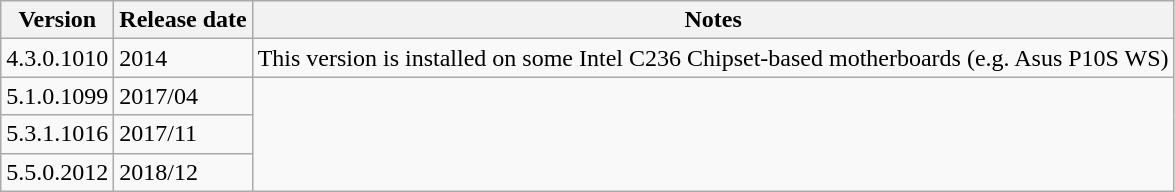<table class="wikitable">
<tr>
<th>Version</th>
<th>Release date</th>
<th>Notes</th>
</tr>
<tr>
<td>4.3.0.1010</td>
<td>2014</td>
<td>This version is installed on some Intel C236 Chipset-based motherboards (e.g. Asus P10S WS)</td>
</tr>
<tr>
<td>5.1.0.1099</td>
<td>2017/04</td>
</tr>
<tr>
<td>5.3.1.1016</td>
<td>2017/11</td>
</tr>
<tr>
<td>5.5.0.2012</td>
<td>2018/12</td>
</tr>
</table>
